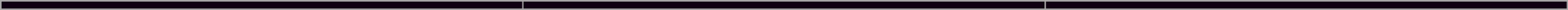<table class="wikitable" style="width: 100%;">
<tr>
<th style="background: #0F0012"></th>
<th style="background: #0F0012" "width: 15%;"></th>
<th style="background: #0F0012" "width: 15%;"></th>
</tr>
<tr>
</tr>
</table>
